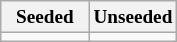<table class="wikitable" style="font-size:80%">
<tr>
<th width=50%>Seeded</th>
<th width=50%>Unseeded</th>
</tr>
<tr>
<td valign=top></td>
<td valign=top></td>
</tr>
</table>
